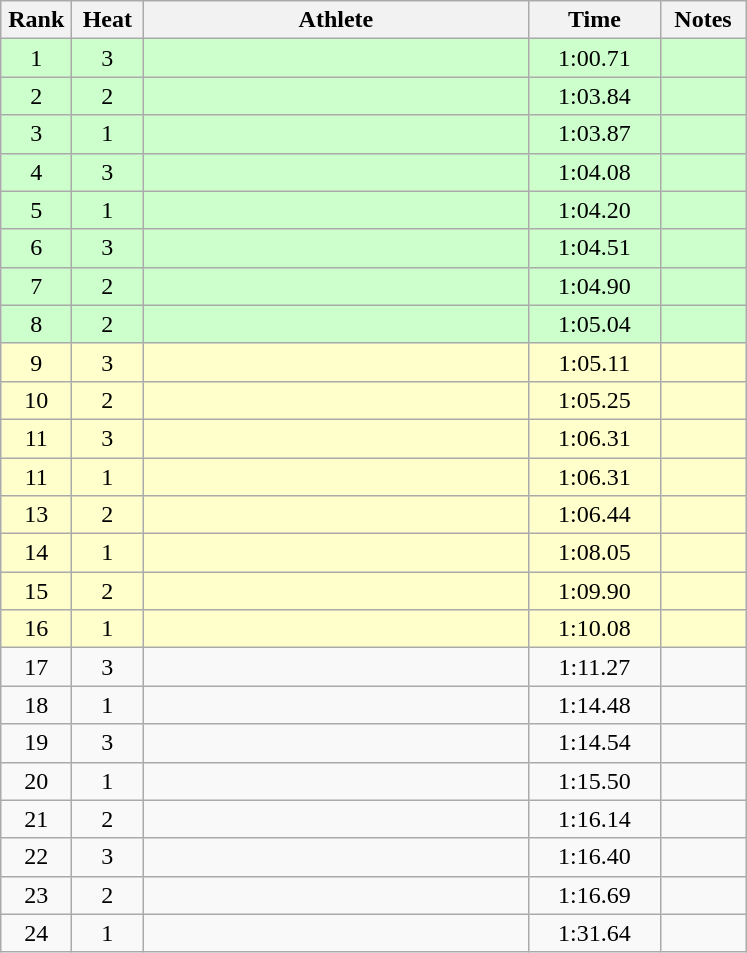<table class="wikitable" style="text-align:center">
<tr>
<th width=40>Rank</th>
<th width=40>Heat</th>
<th width=250>Athlete</th>
<th width=80>Time</th>
<th width=50>Notes</th>
</tr>
<tr bgcolor="ccffcc">
<td>1</td>
<td>3</td>
<td align=left></td>
<td>1:00.71</td>
<td></td>
</tr>
<tr bgcolor="ccffcc">
<td>2</td>
<td>2</td>
<td align=left></td>
<td>1:03.84</td>
<td></td>
</tr>
<tr bgcolor="ccffcc">
<td>3</td>
<td>1</td>
<td align=left></td>
<td>1:03.87</td>
<td></td>
</tr>
<tr bgcolor="ccffcc">
<td>4</td>
<td>3</td>
<td align=left></td>
<td>1:04.08</td>
<td></td>
</tr>
<tr bgcolor="ccffcc">
<td>5</td>
<td>1</td>
<td align=left></td>
<td>1:04.20</td>
<td></td>
</tr>
<tr bgcolor="ccffcc">
<td>6</td>
<td>3</td>
<td align=left></td>
<td>1:04.51</td>
<td></td>
</tr>
<tr bgcolor="ccffcc">
<td>7</td>
<td>2</td>
<td align=left></td>
<td>1:04.90</td>
<td></td>
</tr>
<tr bgcolor="ccffcc">
<td>8</td>
<td>2</td>
<td align=left></td>
<td>1:05.04</td>
<td></td>
</tr>
<tr bgcolor="ffffcc">
<td>9</td>
<td>3</td>
<td align=left></td>
<td>1:05.11</td>
<td></td>
</tr>
<tr bgcolor="ffffcc">
<td>10</td>
<td>2</td>
<td align=left></td>
<td>1:05.25</td>
<td></td>
</tr>
<tr bgcolor="ffffcc">
<td>11</td>
<td>3</td>
<td align=left></td>
<td>1:06.31</td>
<td></td>
</tr>
<tr bgcolor="ffffcc">
<td>11</td>
<td>1</td>
<td align=left></td>
<td>1:06.31</td>
<td></td>
</tr>
<tr bgcolor="ffffcc">
<td>13</td>
<td>2</td>
<td align=left></td>
<td>1:06.44</td>
<td></td>
</tr>
<tr bgcolor="ffffcc">
<td>14</td>
<td>1</td>
<td align=left></td>
<td>1:08.05</td>
<td></td>
</tr>
<tr bgcolor="ffffcc">
<td>15</td>
<td>2</td>
<td align=left></td>
<td>1:09.90</td>
<td></td>
</tr>
<tr bgcolor="ffffcc">
<td>16</td>
<td>1</td>
<td align=left></td>
<td>1:10.08</td>
<td></td>
</tr>
<tr>
<td>17</td>
<td>3</td>
<td align=left></td>
<td>1:11.27</td>
<td></td>
</tr>
<tr>
<td>18</td>
<td>1</td>
<td align=left></td>
<td>1:14.48</td>
<td></td>
</tr>
<tr>
<td>19</td>
<td>3</td>
<td align=left></td>
<td>1:14.54</td>
<td></td>
</tr>
<tr>
<td>20</td>
<td>1</td>
<td align=left></td>
<td>1:15.50</td>
<td></td>
</tr>
<tr>
<td>21</td>
<td>2</td>
<td align=left></td>
<td>1:16.14</td>
<td></td>
</tr>
<tr>
<td>22</td>
<td>3</td>
<td align=left></td>
<td>1:16.40</td>
<td></td>
</tr>
<tr>
<td>23</td>
<td>2</td>
<td align=left></td>
<td>1:16.69</td>
<td></td>
</tr>
<tr>
<td>24</td>
<td>1</td>
<td align=left></td>
<td>1:31.64</td>
<td></td>
</tr>
</table>
